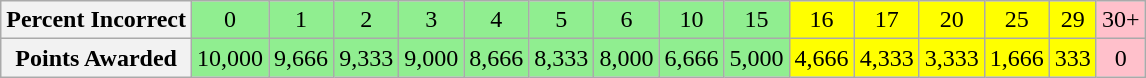<table class="wikitable">
<tr align=center>
<th>Percent Incorrect</th>
<td bgcolor=lightgreen>0</td>
<td bgcolor=lightgreen>1</td>
<td bgcolor=lightgreen>2</td>
<td bgcolor=lightgreen>3</td>
<td bgcolor=lightgreen>4</td>
<td bgcolor=lightgreen>5</td>
<td bgcolor=lightgreen>6</td>
<td bgcolor=lightgreen>10</td>
<td bgcolor=lightgreen>15</td>
<td bgcolor=yellow>16</td>
<td bgcolor=yellow>17</td>
<td bgcolor=yellow>20</td>
<td bgcolor=yellow>25</td>
<td bgcolor=yellow>29</td>
<td bgcolor=pink>30+</td>
</tr>
<tr align=center>
<th>Points Awarded</th>
<td bgcolor=lightgreen>10,000</td>
<td bgcolor=lightgreen>9,666</td>
<td bgcolor=lightgreen>9,333</td>
<td bgcolor=lightgreen>9,000</td>
<td bgcolor=lightgreen>8,666</td>
<td bgcolor=lightgreen>8,333</td>
<td bgcolor=lightgreen>8,000</td>
<td bgcolor=lightgreen>6,666</td>
<td bgcolor=lightgreen>5,000</td>
<td bgcolor=yellow>4,666</td>
<td bgcolor=yellow>4,333</td>
<td bgcolor=yellow>3,333</td>
<td bgcolor=yellow>1,666</td>
<td bgcolor=yellow>333</td>
<td bgcolor=pink>0</td>
</tr>
</table>
